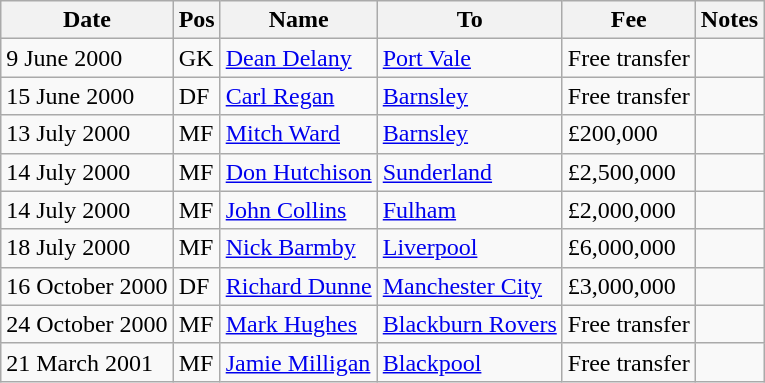<table class="wikitable">
<tr>
<th>Date</th>
<th>Pos</th>
<th>Name</th>
<th>To</th>
<th>Fee</th>
<th>Notes</th>
</tr>
<tr>
<td>9 June 2000</td>
<td>GK</td>
<td><a href='#'>Dean Delany</a></td>
<td><a href='#'>Port Vale</a></td>
<td>Free transfer</td>
<td></td>
</tr>
<tr>
<td>15 June 2000</td>
<td>DF</td>
<td><a href='#'>Carl Regan</a></td>
<td><a href='#'>Barnsley</a></td>
<td>Free transfer</td>
<td></td>
</tr>
<tr>
<td>13 July 2000</td>
<td>MF</td>
<td><a href='#'>Mitch Ward</a></td>
<td><a href='#'>Barnsley</a></td>
<td>£200,000</td>
<td></td>
</tr>
<tr>
<td>14 July 2000</td>
<td>MF</td>
<td><a href='#'>Don Hutchison</a></td>
<td><a href='#'>Sunderland</a></td>
<td>£2,500,000</td>
<td></td>
</tr>
<tr>
<td>14 July 2000</td>
<td>MF</td>
<td><a href='#'>John Collins</a></td>
<td><a href='#'>Fulham</a></td>
<td>£2,000,000</td>
<td></td>
</tr>
<tr>
<td>18 July 2000</td>
<td>MF</td>
<td><a href='#'>Nick Barmby</a></td>
<td><a href='#'>Liverpool</a></td>
<td>£6,000,000</td>
<td></td>
</tr>
<tr>
<td>16 October 2000</td>
<td>DF</td>
<td><a href='#'>Richard Dunne</a></td>
<td><a href='#'>Manchester City</a></td>
<td>£3,000,000</td>
<td></td>
</tr>
<tr>
<td>24 October 2000</td>
<td>MF</td>
<td><a href='#'>Mark Hughes</a></td>
<td><a href='#'>Blackburn Rovers</a></td>
<td>Free transfer</td>
<td></td>
</tr>
<tr>
<td>21 March 2001</td>
<td>MF</td>
<td><a href='#'>Jamie Milligan</a></td>
<td><a href='#'>Blackpool</a></td>
<td>Free transfer</td>
<td></td>
</tr>
</table>
